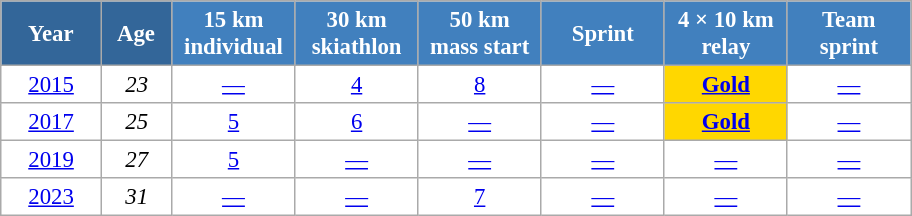<table class="wikitable" style="font-size:95%; text-align:center; border:grey solid 1px; border-collapse:collapse; background:#ffffff;">
<tr>
<th style="background-color:#369; color:white; width:60px;"> Year </th>
<th style="background-color:#369; color:white; width:40px;"> Age </th>
<th style="background-color:#4180be; color:white; width:75px;"> 15 km <br> individual </th>
<th style="background-color:#4180be; color:white; width:75px;"> 30 km <br> skiathlon </th>
<th style="background-color:#4180be; color:white; width:75px;"> 50 km <br> mass start </th>
<th style="background-color:#4180be; color:white; width:75px;"> Sprint </th>
<th style="background-color:#4180be; color:white; width:75px;"> 4 × 10 km <br> relay </th>
<th style="background-color:#4180be; color:white; width:75px;"> Team <br> sprint </th>
</tr>
<tr>
<td><a href='#'>2015</a></td>
<td><em>23</em></td>
<td><a href='#'>—</a></td>
<td><a href='#'>4</a></td>
<td><a href='#'>8</a></td>
<td><a href='#'>—</a></td>
<td bgcolor=gold><a href='#'><strong>Gold</strong></a></td>
<td><a href='#'>—</a></td>
</tr>
<tr>
<td><a href='#'>2017</a></td>
<td><em>25</em></td>
<td><a href='#'>5</a></td>
<td><a href='#'>6</a></td>
<td><a href='#'>—</a></td>
<td><a href='#'>—</a></td>
<td bgcolor=gold><a href='#'><strong>Gold</strong></a></td>
<td><a href='#'>—</a></td>
</tr>
<tr>
<td><a href='#'>2019</a></td>
<td><em>27</em></td>
<td><a href='#'>5</a></td>
<td><a href='#'>—</a></td>
<td><a href='#'>—</a></td>
<td><a href='#'>—</a></td>
<td><a href='#'>—</a></td>
<td><a href='#'>—</a></td>
</tr>
<tr>
<td><a href='#'>2023</a></td>
<td><em>31</em></td>
<td><a href='#'>—</a></td>
<td><a href='#'>—</a></td>
<td><a href='#'>7</a></td>
<td><a href='#'>—</a></td>
<td><a href='#'>—</a></td>
<td><a href='#'>—</a></td>
</tr>
</table>
